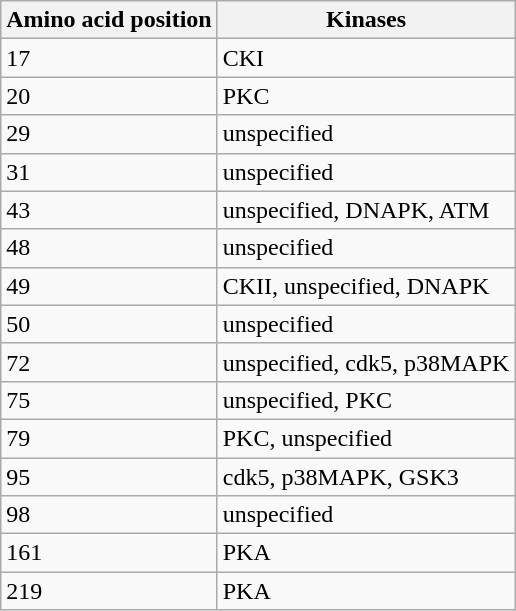<table class="wikitable">
<tr>
<th>Amino acid position</th>
<th>Kinases</th>
</tr>
<tr>
<td>17</td>
<td>CKI</td>
</tr>
<tr>
<td>20</td>
<td>PKC</td>
</tr>
<tr>
<td>29</td>
<td>unspecified</td>
</tr>
<tr>
<td>31</td>
<td>unspecified</td>
</tr>
<tr>
<td>43</td>
<td>unspecified, DNAPK, ATM</td>
</tr>
<tr>
<td>48</td>
<td>unspecified</td>
</tr>
<tr>
<td>49</td>
<td>CKII, unspecified, DNAPK</td>
</tr>
<tr>
<td>50</td>
<td>unspecified</td>
</tr>
<tr>
<td>72</td>
<td>unspecified, cdk5, p38MAPK</td>
</tr>
<tr>
<td>75</td>
<td>unspecified, PKC</td>
</tr>
<tr>
<td>79</td>
<td>PKC, unspecified</td>
</tr>
<tr>
<td>95</td>
<td>cdk5, p38MAPK, GSK3</td>
</tr>
<tr>
<td>98</td>
<td>unspecified</td>
</tr>
<tr>
<td>161</td>
<td>PKA</td>
</tr>
<tr>
<td>219</td>
<td>PKA</td>
</tr>
</table>
